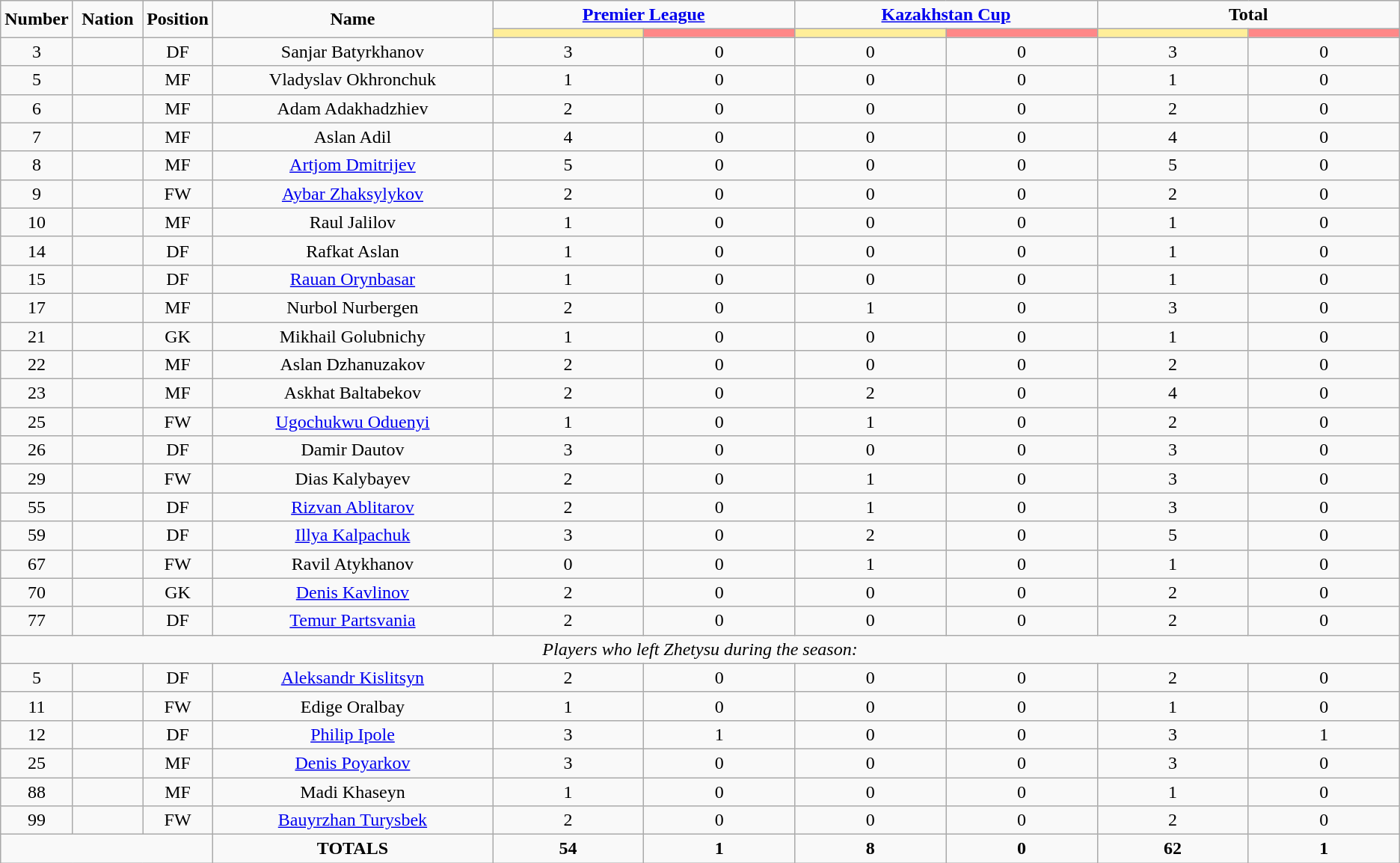<table class="wikitable" style="text-align:center;">
<tr>
<td rowspan="2"  style="width:5%; text-align:center;"><strong>Number</strong></td>
<td rowspan="2"  style="width:5%; text-align:center;"><strong>Nation</strong></td>
<td rowspan="2"  style="width:5%; text-align:center;"><strong>Position</strong></td>
<td rowspan="2"  style="width:20%; text-align:center;"><strong>Name</strong></td>
<td colspan="2" style="text-align:center;"><strong><a href='#'>Premier League</a></strong></td>
<td colspan="2" style="text-align:center;"><strong><a href='#'>Kazakhstan Cup</a></strong></td>
<td colspan="2" style="text-align:center;"><strong>Total</strong></td>
</tr>
<tr>
<th style="width:60px; background:#fe9;"></th>
<th style="width:60px; background:#ff8888;"></th>
<th style="width:60px; background:#fe9;"></th>
<th style="width:60px; background:#ff8888;"></th>
<th style="width:60px; background:#fe9;"></th>
<th style="width:60px; background:#ff8888;"></th>
</tr>
<tr>
<td>3</td>
<td></td>
<td>DF</td>
<td>Sanjar Batyrkhanov</td>
<td>3</td>
<td>0</td>
<td>0</td>
<td>0</td>
<td>3</td>
<td>0</td>
</tr>
<tr>
<td>5</td>
<td></td>
<td>MF</td>
<td>Vladyslav Okhronchuk</td>
<td>1</td>
<td>0</td>
<td>0</td>
<td>0</td>
<td>1</td>
<td>0</td>
</tr>
<tr>
<td>6</td>
<td></td>
<td>MF</td>
<td>Adam Adakhadzhiev</td>
<td>2</td>
<td>0</td>
<td>0</td>
<td>0</td>
<td>2</td>
<td>0</td>
</tr>
<tr>
<td>7</td>
<td></td>
<td>MF</td>
<td>Aslan Adil</td>
<td>4</td>
<td>0</td>
<td>0</td>
<td>0</td>
<td>4</td>
<td>0</td>
</tr>
<tr>
<td>8</td>
<td></td>
<td>MF</td>
<td><a href='#'>Artjom Dmitrijev</a></td>
<td>5</td>
<td>0</td>
<td>0</td>
<td>0</td>
<td>5</td>
<td>0</td>
</tr>
<tr>
<td>9</td>
<td></td>
<td>FW</td>
<td><a href='#'>Aybar Zhaksylykov</a></td>
<td>2</td>
<td>0</td>
<td>0</td>
<td>0</td>
<td>2</td>
<td>0</td>
</tr>
<tr>
<td>10</td>
<td></td>
<td>MF</td>
<td>Raul Jalilov</td>
<td>1</td>
<td>0</td>
<td>0</td>
<td>0</td>
<td>1</td>
<td>0</td>
</tr>
<tr>
<td>14</td>
<td></td>
<td>DF</td>
<td>Rafkat Aslan</td>
<td>1</td>
<td>0</td>
<td>0</td>
<td>0</td>
<td>1</td>
<td>0</td>
</tr>
<tr>
<td>15</td>
<td></td>
<td>DF</td>
<td><a href='#'>Rauan Orynbasar</a></td>
<td>1</td>
<td>0</td>
<td>0</td>
<td>0</td>
<td>1</td>
<td>0</td>
</tr>
<tr>
<td>17</td>
<td></td>
<td>MF</td>
<td>Nurbol Nurbergen</td>
<td>2</td>
<td>0</td>
<td>1</td>
<td>0</td>
<td>3</td>
<td>0</td>
</tr>
<tr>
<td>21</td>
<td></td>
<td>GK</td>
<td>Mikhail Golubnichy</td>
<td>1</td>
<td>0</td>
<td>0</td>
<td>0</td>
<td>1</td>
<td>0</td>
</tr>
<tr>
<td>22</td>
<td></td>
<td>MF</td>
<td>Aslan Dzhanuzakov</td>
<td>2</td>
<td>0</td>
<td>0</td>
<td>0</td>
<td>2</td>
<td>0</td>
</tr>
<tr>
<td>23</td>
<td></td>
<td>MF</td>
<td>Askhat Baltabekov</td>
<td>2</td>
<td>0</td>
<td>2</td>
<td>0</td>
<td>4</td>
<td>0</td>
</tr>
<tr>
<td>25</td>
<td></td>
<td>FW</td>
<td><a href='#'>Ugochukwu Oduenyi</a></td>
<td>1</td>
<td>0</td>
<td>1</td>
<td>0</td>
<td>2</td>
<td>0</td>
</tr>
<tr>
<td>26</td>
<td></td>
<td>DF</td>
<td>Damir Dautov</td>
<td>3</td>
<td>0</td>
<td>0</td>
<td>0</td>
<td>3</td>
<td>0</td>
</tr>
<tr>
<td>29</td>
<td></td>
<td>FW</td>
<td>Dias Kalybayev</td>
<td>2</td>
<td>0</td>
<td>1</td>
<td>0</td>
<td>3</td>
<td>0</td>
</tr>
<tr>
<td>55</td>
<td></td>
<td>DF</td>
<td><a href='#'>Rizvan Ablitarov</a></td>
<td>2</td>
<td>0</td>
<td>1</td>
<td>0</td>
<td>3</td>
<td>0</td>
</tr>
<tr>
<td>59</td>
<td></td>
<td>DF</td>
<td><a href='#'>Illya Kalpachuk</a></td>
<td>3</td>
<td>0</td>
<td>2</td>
<td>0</td>
<td>5</td>
<td>0</td>
</tr>
<tr>
<td>67</td>
<td></td>
<td>FW</td>
<td>Ravil Atykhanov</td>
<td>0</td>
<td>0</td>
<td>1</td>
<td>0</td>
<td>1</td>
<td>0</td>
</tr>
<tr>
<td>70</td>
<td></td>
<td>GK</td>
<td><a href='#'>Denis Kavlinov</a></td>
<td>2</td>
<td>0</td>
<td>0</td>
<td>0</td>
<td>2</td>
<td>0</td>
</tr>
<tr>
<td>77</td>
<td></td>
<td>DF</td>
<td><a href='#'>Temur Partsvania</a></td>
<td>2</td>
<td>0</td>
<td>0</td>
<td>0</td>
<td>2</td>
<td>0</td>
</tr>
<tr>
<td colspan="14"><em>Players who left Zhetysu during the season:</em></td>
</tr>
<tr>
<td>5</td>
<td></td>
<td>DF</td>
<td><a href='#'>Aleksandr Kislitsyn</a></td>
<td>2</td>
<td>0</td>
<td>0</td>
<td>0</td>
<td>2</td>
<td>0</td>
</tr>
<tr>
<td>11</td>
<td></td>
<td>FW</td>
<td>Edige Oralbay</td>
<td>1</td>
<td>0</td>
<td>0</td>
<td>0</td>
<td>1</td>
<td>0</td>
</tr>
<tr>
<td>12</td>
<td></td>
<td>DF</td>
<td><a href='#'>Philip Ipole</a></td>
<td>3</td>
<td>1</td>
<td>0</td>
<td>0</td>
<td>3</td>
<td>1</td>
</tr>
<tr>
<td>25</td>
<td></td>
<td>MF</td>
<td><a href='#'>Denis Poyarkov</a></td>
<td>3</td>
<td>0</td>
<td>0</td>
<td>0</td>
<td>3</td>
<td>0</td>
</tr>
<tr>
<td>88</td>
<td></td>
<td>MF</td>
<td>Madi Khaseyn</td>
<td>1</td>
<td>0</td>
<td>0</td>
<td>0</td>
<td>1</td>
<td>0</td>
</tr>
<tr>
<td>99</td>
<td></td>
<td>FW</td>
<td><a href='#'>Bauyrzhan Turysbek</a></td>
<td>2</td>
<td>0</td>
<td>0</td>
<td>0</td>
<td>2</td>
<td>0</td>
</tr>
<tr>
<td colspan="3"></td>
<td><strong>TOTALS</strong></td>
<td><strong>54</strong></td>
<td><strong>1</strong></td>
<td><strong>8</strong></td>
<td><strong>0</strong></td>
<td><strong>62</strong></td>
<td><strong>1</strong></td>
</tr>
</table>
